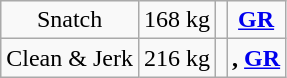<table class = "wikitable" style="text-align:center;">
<tr>
<td>Snatch</td>
<td>168 kg</td>
<td align=left></td>
<td><strong><a href='#'>GR</a></strong></td>
</tr>
<tr>
<td>Clean & Jerk</td>
<td>216 kg</td>
<td align=left></td>
<td><strong>, <a href='#'>GR</a></strong></td>
</tr>
</table>
